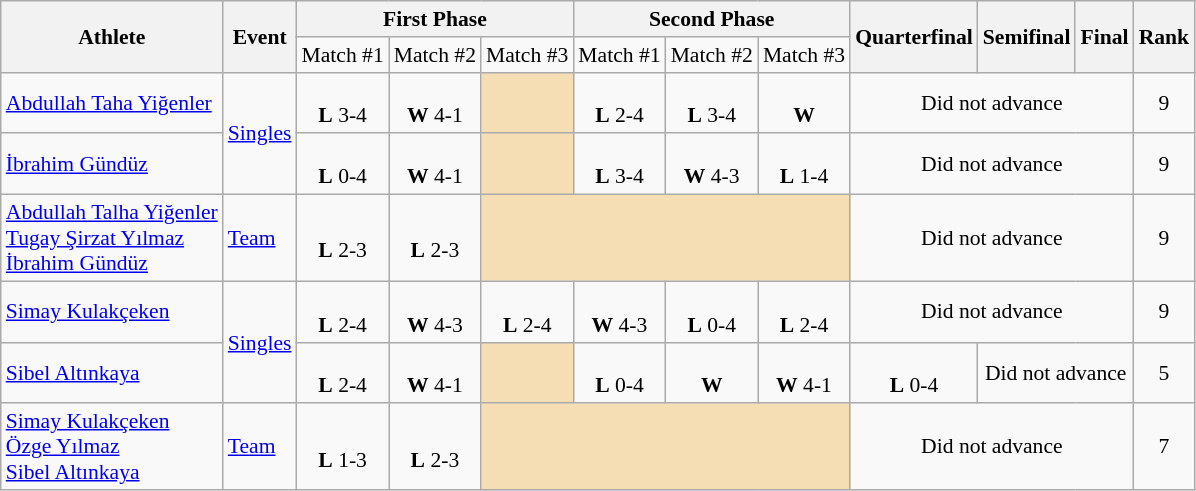<table class=wikitable style="font-size:90%; text-align:center">
<tr>
<th rowspan=2>Athlete</th>
<th rowspan=2>Event</th>
<th colspan=3>First Phase</th>
<th colspan=3>Second Phase</th>
<th rowspan=2>Quarterfinal</th>
<th rowspan=2>Semifinal</th>
<th rowspan=2>Final</th>
<th rowspan=2>Rank</th>
</tr>
<tr>
<td>Match #1</td>
<td>Match #2</td>
<td>Match #3</td>
<td>Match #1</td>
<td>Match #2</td>
<td>Match #3</td>
</tr>
<tr>
<td align=left><a href='#'>Abdullah Taha Yiğenler</a></td>
<td align=left rowspan=2><a href='#'>Singles</a></td>
<td><br><strong>L</strong> 3-4</td>
<td><br><strong>W</strong> 4-1</td>
<td bgcolor=wheat></td>
<td><br><strong>L</strong> 2-4</td>
<td><br><strong>L</strong> 3-4</td>
<td><br><strong>W</strong></td>
<td colspan=3>Did not advance</td>
<td>9</td>
</tr>
<tr>
<td align=left><a href='#'>İbrahim Gündüz</a></td>
<td><br><strong>L</strong> 0-4</td>
<td><br><strong>W</strong> 4-1</td>
<td bgcolor=wheat></td>
<td><br><strong>L</strong> 3-4</td>
<td><br><strong>W</strong> 4-3</td>
<td><br><strong>L</strong> 1-4</td>
<td colspan=3>Did not advance</td>
<td>9</td>
</tr>
<tr>
<td align=left><a href='#'>Abdullah Talha Yiğenler</a><br><a href='#'>Tugay Şirzat Yılmaz</a><br><a href='#'>İbrahim Gündüz</a></td>
<td align=left><a href='#'>Team</a></td>
<td><br><strong>L</strong> 2-3</td>
<td><br><strong>L</strong> 2-3</td>
<td colspan=4 bgcolor=wheat></td>
<td colspan=3>Did not advance</td>
<td>9</td>
</tr>
<tr>
<td align=left><a href='#'>Simay Kulakçeken</a></td>
<td align=left rowspan=2><a href='#'>Singles</a></td>
<td><br><strong>L</strong> 2-4</td>
<td><br><strong>W</strong> 4-3</td>
<td><br><strong>L</strong> 2-4</td>
<td><br><strong>W</strong> 4-3</td>
<td><br><strong>L</strong> 0-4</td>
<td><br><strong>L</strong> 2-4</td>
<td colspan=3>Did not advance</td>
<td>9</td>
</tr>
<tr>
<td align=left><a href='#'>Sibel Altınkaya</a></td>
<td><br><strong>L</strong> 2-4</td>
<td><br><strong>W</strong> 4-1</td>
<td bgcolor=wheat></td>
<td><br><strong>L</strong> 0-4</td>
<td><br><strong>W</strong></td>
<td><br><strong>W</strong> 4-1</td>
<td><br><strong>L</strong> 0-4</td>
<td colspan=2>Did not advance</td>
<td>5</td>
</tr>
<tr>
<td align=left><a href='#'>Simay Kulakçeken</a><br><a href='#'>Özge Yılmaz</a><br><a href='#'>Sibel Altınkaya</a></td>
<td align=left><a href='#'>Team</a></td>
<td><br><strong>L</strong> 1-3</td>
<td><br><strong>L</strong> 2-3</td>
<td bgcolor=wheat colspan=4></td>
<td colspan=3>Did not advance</td>
<td>7</td>
</tr>
</table>
